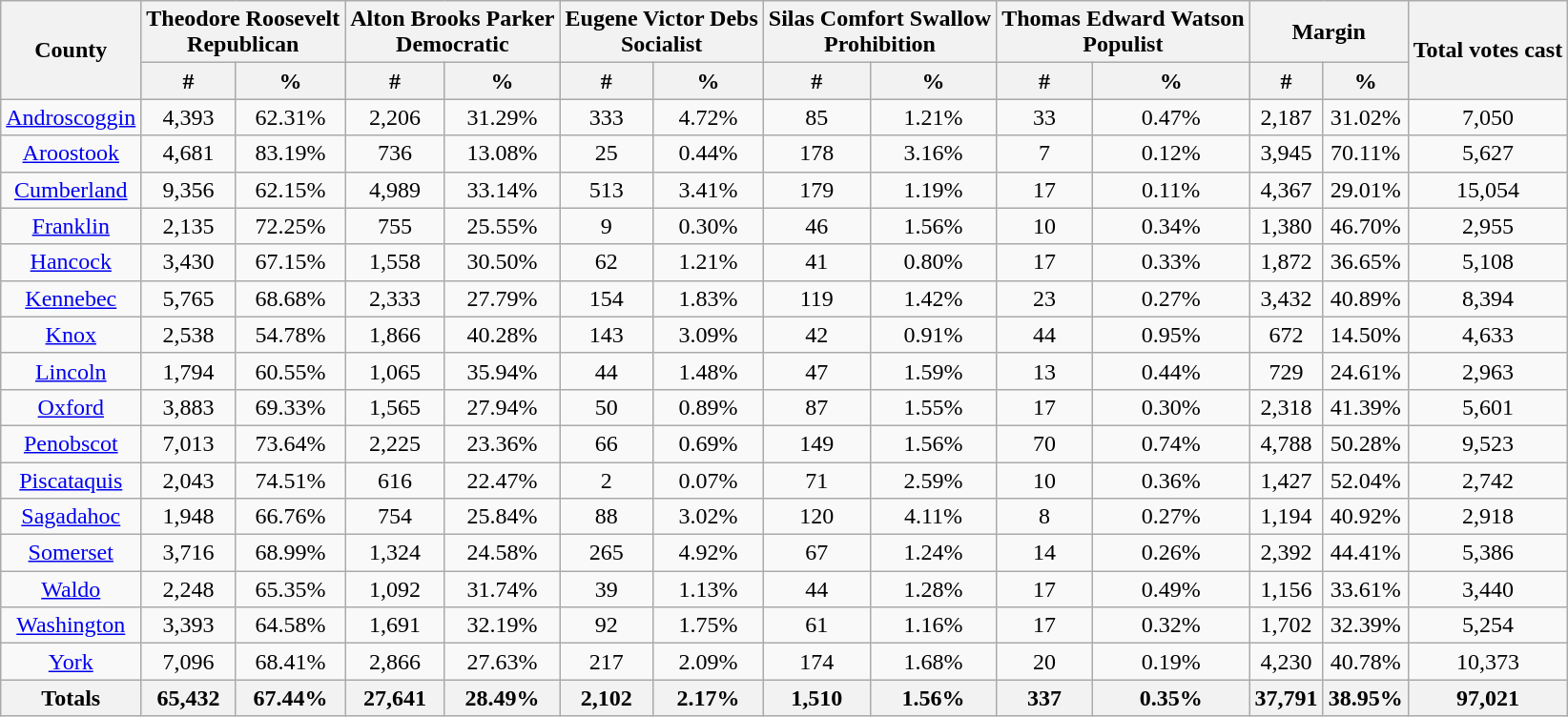<table class="wikitable sortable">
<tr>
<th rowspan="2">County</th>
<th colspan="2">Theodore Roosevelt<br>Republican</th>
<th colspan="2">Alton Brooks Parker<br>Democratic</th>
<th colspan="2">Eugene Victor Debs<br>Socialist</th>
<th colspan="2">Silas Comfort Swallow<br>Prohibition</th>
<th colspan="2">Thomas Edward Watson<br>Populist</th>
<th colspan="2">Margin</th>
<th rowspan="2">Total votes cast</th>
</tr>
<tr bgcolor="lightgrey">
<th data-sort-type="number">#</th>
<th data-sort-type="number">%</th>
<th data-sort-type="number">#</th>
<th data-sort-type="number">%</th>
<th data-sort-type="number">#</th>
<th data-sort-type="number">%</th>
<th data-sort-type="number">#</th>
<th data-sort-type="number">%</th>
<th data-sort-type="number">#</th>
<th data-sort-type="number">%</th>
<th data-sort-type="number">#</th>
<th data-sort-type="number">%</th>
</tr>
<tr style="text-align:center;">
<td><a href='#'>Androscoggin</a></td>
<td>4,393</td>
<td>62.31%</td>
<td>2,206</td>
<td>31.29%</td>
<td>333</td>
<td>4.72%</td>
<td>85</td>
<td>1.21%</td>
<td>33</td>
<td>0.47%</td>
<td>2,187</td>
<td>31.02%</td>
<td>7,050</td>
</tr>
<tr style="text-align:center;">
<td><a href='#'>Aroostook</a></td>
<td>4,681</td>
<td>83.19%</td>
<td>736</td>
<td>13.08%</td>
<td>25</td>
<td>0.44%</td>
<td>178</td>
<td>3.16%</td>
<td>7</td>
<td>0.12%</td>
<td>3,945</td>
<td>70.11%</td>
<td>5,627</td>
</tr>
<tr style="text-align:center;">
<td><a href='#'>Cumberland</a></td>
<td>9,356</td>
<td>62.15%</td>
<td>4,989</td>
<td>33.14%</td>
<td>513</td>
<td>3.41%</td>
<td>179</td>
<td>1.19%</td>
<td>17</td>
<td>0.11%</td>
<td>4,367</td>
<td>29.01%</td>
<td>15,054</td>
</tr>
<tr style="text-align:center;">
<td><a href='#'>Franklin</a></td>
<td>2,135</td>
<td>72.25%</td>
<td>755</td>
<td>25.55%</td>
<td>9</td>
<td>0.30%</td>
<td>46</td>
<td>1.56%</td>
<td>10</td>
<td>0.34%</td>
<td>1,380</td>
<td>46.70%</td>
<td>2,955</td>
</tr>
<tr style="text-align:center;">
<td><a href='#'>Hancock</a></td>
<td>3,430</td>
<td>67.15%</td>
<td>1,558</td>
<td>30.50%</td>
<td>62</td>
<td>1.21%</td>
<td>41</td>
<td>0.80%</td>
<td>17</td>
<td>0.33%</td>
<td>1,872</td>
<td>36.65%</td>
<td>5,108</td>
</tr>
<tr style="text-align:center;">
<td><a href='#'>Kennebec</a></td>
<td>5,765</td>
<td>68.68%</td>
<td>2,333</td>
<td>27.79%</td>
<td>154</td>
<td>1.83%</td>
<td>119</td>
<td>1.42%</td>
<td>23</td>
<td>0.27%</td>
<td>3,432</td>
<td>40.89%</td>
<td>8,394</td>
</tr>
<tr style="text-align:center;">
<td><a href='#'>Knox</a></td>
<td>2,538</td>
<td>54.78%</td>
<td>1,866</td>
<td>40.28%</td>
<td>143</td>
<td>3.09%</td>
<td>42</td>
<td>0.91%</td>
<td>44</td>
<td>0.95%</td>
<td>672</td>
<td>14.50%</td>
<td>4,633</td>
</tr>
<tr style="text-align:center;">
<td><a href='#'>Lincoln</a></td>
<td>1,794</td>
<td>60.55%</td>
<td>1,065</td>
<td>35.94%</td>
<td>44</td>
<td>1.48%</td>
<td>47</td>
<td>1.59%</td>
<td>13</td>
<td>0.44%</td>
<td>729</td>
<td>24.61%</td>
<td>2,963</td>
</tr>
<tr style="text-align:center;">
<td><a href='#'>Oxford</a></td>
<td>3,883</td>
<td>69.33%</td>
<td>1,565</td>
<td>27.94%</td>
<td>50</td>
<td>0.89%</td>
<td>87</td>
<td>1.55%</td>
<td>17</td>
<td>0.30%</td>
<td>2,318</td>
<td>41.39%</td>
<td>5,601</td>
</tr>
<tr style="text-align:center;">
<td><a href='#'>Penobscot</a></td>
<td>7,013</td>
<td>73.64%</td>
<td>2,225</td>
<td>23.36%</td>
<td>66</td>
<td>0.69%</td>
<td>149</td>
<td>1.56%</td>
<td>70</td>
<td>0.74%</td>
<td>4,788</td>
<td>50.28%</td>
<td>9,523</td>
</tr>
<tr style="text-align:center;">
<td><a href='#'>Piscataquis</a></td>
<td>2,043</td>
<td>74.51%</td>
<td>616</td>
<td>22.47%</td>
<td>2</td>
<td>0.07%</td>
<td>71</td>
<td>2.59%</td>
<td>10</td>
<td>0.36%</td>
<td>1,427</td>
<td>52.04%</td>
<td>2,742</td>
</tr>
<tr style="text-align:center;">
<td><a href='#'>Sagadahoc</a></td>
<td>1,948</td>
<td>66.76%</td>
<td>754</td>
<td>25.84%</td>
<td>88</td>
<td>3.02%</td>
<td>120</td>
<td>4.11%</td>
<td>8</td>
<td>0.27%</td>
<td>1,194</td>
<td>40.92%</td>
<td>2,918</td>
</tr>
<tr style="text-align:center;">
<td><a href='#'>Somerset</a></td>
<td>3,716</td>
<td>68.99%</td>
<td>1,324</td>
<td>24.58%</td>
<td>265</td>
<td>4.92%</td>
<td>67</td>
<td>1.24%</td>
<td>14</td>
<td>0.26%</td>
<td>2,392</td>
<td>44.41%</td>
<td>5,386</td>
</tr>
<tr style="text-align:center;">
<td><a href='#'>Waldo</a></td>
<td>2,248</td>
<td>65.35%</td>
<td>1,092</td>
<td>31.74%</td>
<td>39</td>
<td>1.13%</td>
<td>44</td>
<td>1.28%</td>
<td>17</td>
<td>0.49%</td>
<td>1,156</td>
<td>33.61%</td>
<td>3,440</td>
</tr>
<tr style="text-align:center;">
<td><a href='#'>Washington</a></td>
<td>3,393</td>
<td>64.58%</td>
<td>1,691</td>
<td>32.19%</td>
<td>92</td>
<td>1.75%</td>
<td>61</td>
<td>1.16%</td>
<td>17</td>
<td>0.32%</td>
<td>1,702</td>
<td>32.39%</td>
<td>5,254</td>
</tr>
<tr style="text-align:center;">
<td><a href='#'>York</a></td>
<td>7,096</td>
<td>68.41%</td>
<td>2,866</td>
<td>27.63%</td>
<td>217</td>
<td>2.09%</td>
<td>174</td>
<td>1.68%</td>
<td>20</td>
<td>0.19%</td>
<td>4,230</td>
<td>40.78%</td>
<td>10,373</td>
</tr>
<tr>
<th>Totals</th>
<th>65,432</th>
<th>67.44%</th>
<th>27,641</th>
<th>28.49%</th>
<th>2,102</th>
<th>2.17%</th>
<th>1,510</th>
<th>1.56%</th>
<th>337</th>
<th>0.35%</th>
<th>37,791</th>
<th>38.95%</th>
<th>97,021</th>
</tr>
</table>
